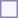<table style="border:1px solid #8888aa; background-color:#f7f8ff; padding:5px; font-size:95%; margin: 0px 12px 12px 0px;">
</table>
